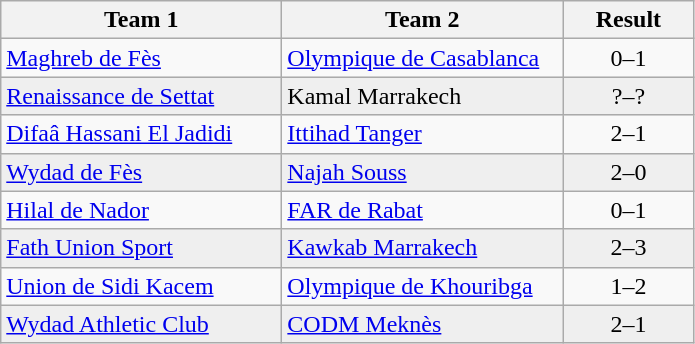<table class="wikitable">
<tr>
<th width="180">Team 1</th>
<th width="180">Team 2</th>
<th width="80">Result</th>
</tr>
<tr>
<td><a href='#'>Maghreb de Fès</a></td>
<td><a href='#'>Olympique de Casablanca</a></td>
<td align="center">0–1</td>
</tr>
<tr style="background:#EFEFEF">
<td><a href='#'>Renaissance de Settat</a></td>
<td>Kamal Marrakech</td>
<td align="center">?–?</td>
</tr>
<tr>
<td><a href='#'>Difaâ Hassani El Jadidi</a></td>
<td><a href='#'>Ittihad Tanger</a></td>
<td align="center">2–1</td>
</tr>
<tr style="background:#EFEFEF">
<td><a href='#'>Wydad de Fès</a></td>
<td><a href='#'>Najah Souss</a></td>
<td align="center">2–0</td>
</tr>
<tr>
<td><a href='#'>Hilal de Nador</a></td>
<td><a href='#'>FAR de Rabat</a></td>
<td align="center">0–1</td>
</tr>
<tr style="background:#EFEFEF">
<td><a href='#'>Fath Union Sport</a></td>
<td><a href='#'>Kawkab Marrakech</a></td>
<td align="center">2–3</td>
</tr>
<tr>
<td><a href='#'>Union de Sidi Kacem</a></td>
<td><a href='#'>Olympique de Khouribga</a></td>
<td align="center">1–2</td>
</tr>
<tr style="background:#EFEFEF">
<td><a href='#'>Wydad Athletic Club</a></td>
<td><a href='#'>CODM Meknès</a></td>
<td align="center">2–1</td>
</tr>
</table>
